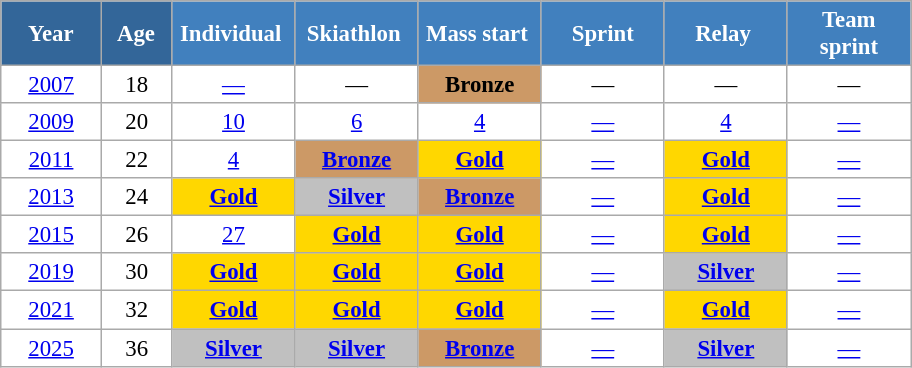<table class="wikitable" style="font-size:95%; text-align:center; border:grey solid 1px; border-collapse:collapse; background:#ffffff;">
<tr>
<th style="background-color:#369; color:white; width:60px;"> Year </th>
<th style="background-color:#369; color:white; width:40px;"> Age </th>
<th style="background-color:#4180be; color:white; width:75px;">Individual </th>
<th style="background-color:#4180be; color:white; width:75px;">Skiathlon </th>
<th style="background-color:#4180be; color:white; width:75px;">Mass start </th>
<th style="background-color:#4180be; color:white; width:75px;"> Sprint </th>
<th style="background-color:#4180be; color:white; width:75px;">Relay </th>
<th style="background-color:#4180be; color:white; width:75px;"> Team <br> sprint </th>
</tr>
<tr>
<td><a href='#'>2007</a></td>
<td>18</td>
<td><a href='#'>—</a></td>
<td>—</td>
<td style="background-color: #C96;"><strong>Bronze</strong></td>
<td>—</td>
<td>—</td>
<td>—</td>
</tr>
<tr>
<td><a href='#'>2009</a></td>
<td>20</td>
<td><a href='#'>10</a></td>
<td><a href='#'>6</a></td>
<td><a href='#'>4</a></td>
<td><a href='#'>—</a></td>
<td><a href='#'>4</a></td>
<td><a href='#'>—</a></td>
</tr>
<tr>
<td><a href='#'>2011</a></td>
<td>22</td>
<td><a href='#'>4</a></td>
<td style="background-color: #C96;"><a href='#'><strong>Bronze</strong></a></td>
<td style="background-color: gold;"><a href='#'><strong>Gold</strong></a></td>
<td><a href='#'>—</a></td>
<td style="background-color: gold;"><a href='#'><strong>Gold</strong></a></td>
<td><a href='#'>—</a></td>
</tr>
<tr>
<td><a href='#'>2013</a></td>
<td>24</td>
<td style="background-color: gold;"><a href='#'><strong>Gold</strong></a></td>
<td style="background-color: silver;"><a href='#'><strong>Silver</strong></a></td>
<td style="background-color: #C96;"><a href='#'><strong>Bronze</strong></a></td>
<td><a href='#'>—</a></td>
<td style="background-color: gold;"><a href='#'><strong>Gold</strong></a></td>
<td><a href='#'>—</a></td>
</tr>
<tr>
<td><a href='#'>2015</a></td>
<td>26</td>
<td><a href='#'>27</a></td>
<td style="background-color: gold;"><a href='#'><strong>Gold</strong></a></td>
<td style="background-color: gold;"><a href='#'><strong>Gold</strong></a></td>
<td><a href='#'>—</a></td>
<td style="background-color: gold;"><a href='#'><strong>Gold</strong></a></td>
<td><a href='#'>—</a></td>
</tr>
<tr>
<td><a href='#'>2019</a></td>
<td>30</td>
<td style="background-color: gold;"><a href='#'><strong>Gold</strong></a></td>
<td style="background-color: gold;"><a href='#'><strong>Gold</strong></a></td>
<td style="background-color: gold;"><a href='#'><strong>Gold</strong></a></td>
<td><a href='#'>—</a></td>
<td style="background-color: silver;"><a href='#'><strong>Silver</strong></a></td>
<td><a href='#'>—</a></td>
</tr>
<tr>
<td><a href='#'>2021</a></td>
<td>32</td>
<td style="background-color: gold;"><a href='#'><strong>Gold</strong></a></td>
<td style="background-color: gold;"><a href='#'><strong>Gold</strong></a></td>
<td style="background-color: gold;"><a href='#'><strong>Gold</strong></a></td>
<td><a href='#'>—</a></td>
<td style="background-color: gold;"><a href='#'><strong>Gold</strong></a></td>
<td><a href='#'>—</a></td>
</tr>
<tr>
<td><a href='#'>2025</a></td>
<td>36</td>
<td style="background-color: silver;"><a href='#'><strong>Silver</strong></a></td>
<td style="background-color: silver;"><a href='#'><strong>Silver</strong></a></td>
<td style="background-color: #C96;"><a href='#'><strong>Bronze</strong></a></td>
<td><a href='#'>—</a></td>
<td style="background-color: silver;"><a href='#'><strong>Silver</strong></a></td>
<td><a href='#'>—</a></td>
</tr>
</table>
